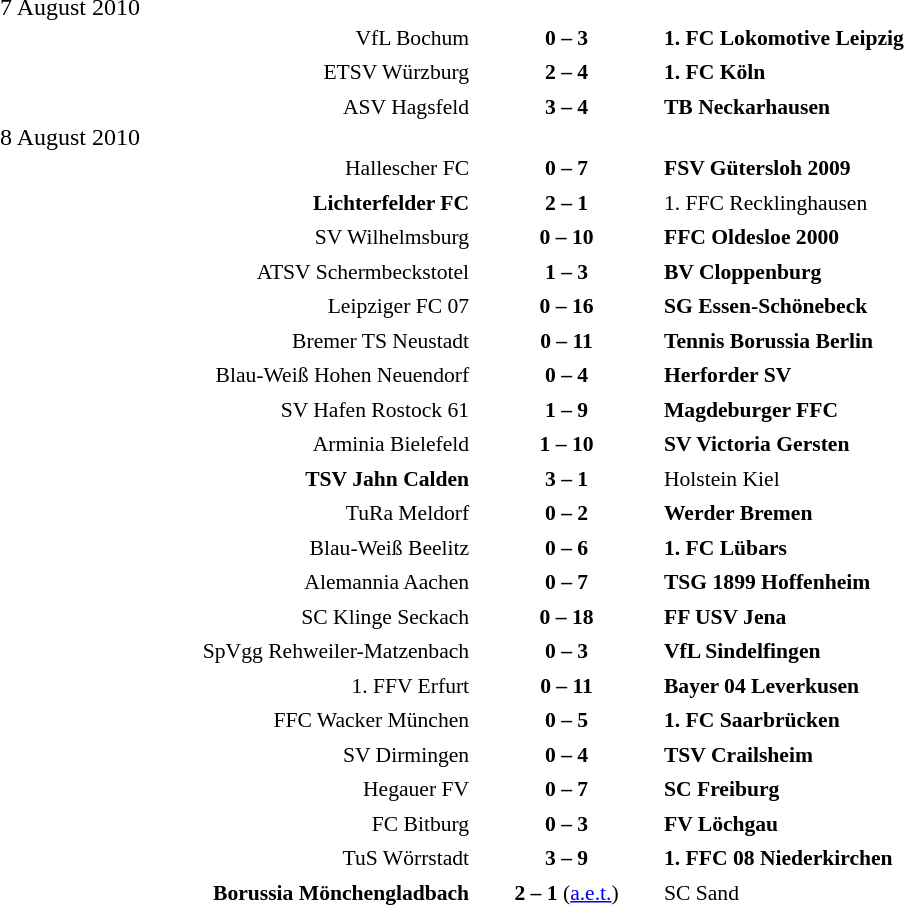<table width=100% cellspacing=1>
<tr>
<th width=25%></th>
<th width=10%></th>
<th width=25%></th>
<th></th>
</tr>
<tr>
<td>7 August 2010</td>
</tr>
<tr style=font-size:90%>
<td align=right>VfL Bochum</td>
<td align=center><strong>0 – 3</strong></td>
<td><strong>1. FC Lokomotive Leipzig</strong></td>
</tr>
<tr>
<td></td>
</tr>
<tr style=font-size:90%>
<td align=right>ETSV Würzburg</td>
<td align=center><strong>2 – 4</strong></td>
<td><strong>1. FC Köln</strong></td>
</tr>
<tr>
<td></td>
</tr>
<tr style=font-size:90%>
<td align=right>ASV Hagsfeld</td>
<td align=center><strong>3 – 4</strong></td>
<td><strong>TB Neckarhausen</strong></td>
</tr>
<tr>
<td>8 August 2010</td>
</tr>
<tr style=font-size:90%>
<td align=right>Hallescher FC</td>
<td align=center><strong>0 – 7</strong></td>
<td><strong>FSV Gütersloh 2009</strong></td>
</tr>
<tr>
<td></td>
</tr>
<tr style=font-size:90%>
<td align=right><strong>Lichterfelder FC</strong></td>
<td align=center><strong>2 – 1</strong></td>
<td>1. FFC Recklinghausen</td>
</tr>
<tr>
<td></td>
</tr>
<tr style=font-size:90%>
<td align=right>SV Wilhelmsburg</td>
<td align=center><strong>0 – 10</strong></td>
<td><strong>FFC Oldesloe 2000</strong></td>
</tr>
<tr>
<td></td>
</tr>
<tr style=font-size:90%>
<td align=right>ATSV Schermbeckstotel</td>
<td align=center><strong>1 – 3</strong></td>
<td><strong>BV Cloppenburg</strong></td>
</tr>
<tr>
<td></td>
</tr>
<tr style=font-size:90%>
<td align=right>Leipziger FC 07</td>
<td align=center><strong>0 – 16</strong></td>
<td><strong>SG Essen-Schönebeck</strong></td>
</tr>
<tr>
<td></td>
</tr>
<tr style=font-size:90%>
<td align=right>Bremer TS Neustadt</td>
<td align=center><strong>0 – 11</strong></td>
<td><strong>Tennis Borussia Berlin</strong></td>
</tr>
<tr>
<td></td>
</tr>
<tr style=font-size:90%>
<td align=right>Blau-Weiß Hohen Neuendorf</td>
<td align=center><strong>0 – 4</strong></td>
<td><strong>Herforder SV</strong></td>
</tr>
<tr>
<td></td>
</tr>
<tr style=font-size:90%>
<td align=right>SV Hafen Rostock 61</td>
<td align=center><strong>1 – 9</strong></td>
<td><strong>Magdeburger FFC</strong></td>
</tr>
<tr>
<td></td>
</tr>
<tr style=font-size:90%>
<td align=right>Arminia Bielefeld</td>
<td align=center><strong>1 – 10</strong></td>
<td><strong>SV Victoria Gersten</strong></td>
</tr>
<tr>
<td></td>
</tr>
<tr style=font-size:90%>
<td align=right><strong>TSV Jahn Calden</strong></td>
<td align=center><strong>3 – 1</strong></td>
<td>Holstein Kiel</td>
</tr>
<tr>
<td></td>
</tr>
<tr style=font-size:90%>
<td align=right>TuRa Meldorf</td>
<td align=center><strong>0 – 2</strong></td>
<td><strong>Werder Bremen</strong></td>
</tr>
<tr>
<td></td>
</tr>
<tr style=font-size:90%>
<td align=right>Blau-Weiß Beelitz</td>
<td align=center><strong>0 – 6</strong></td>
<td><strong>1. FC Lübars</strong></td>
</tr>
<tr>
<td></td>
</tr>
<tr style=font-size:90%>
<td align=right>Alemannia Aachen</td>
<td align=center><strong>0 – 7</strong></td>
<td><strong>TSG 1899 Hoffenheim</strong></td>
</tr>
<tr>
<td></td>
</tr>
<tr style=font-size:90%>
<td align=right>SC Klinge Seckach</td>
<td align=center><strong>0 – 18</strong></td>
<td><strong>FF USV Jena</strong></td>
</tr>
<tr>
<td></td>
</tr>
<tr style=font-size:90%>
<td align=right>SpVgg Rehweiler-Matzenbach</td>
<td align=center><strong>0 – 3</strong></td>
<td><strong>VfL Sindelfingen</strong></td>
</tr>
<tr>
<td></td>
</tr>
<tr style=font-size:90%>
<td align=right>1. FFV Erfurt</td>
<td align=center><strong>0 – 11</strong></td>
<td><strong>Bayer 04 Leverkusen</strong></td>
</tr>
<tr>
<td></td>
</tr>
<tr style=font-size:90%>
<td align=right>FFC Wacker München</td>
<td align=center><strong>0 – 5</strong></td>
<td><strong>1. FC Saarbrücken</strong></td>
</tr>
<tr>
<td></td>
</tr>
<tr style=font-size:90%>
<td align=right>SV Dirmingen</td>
<td align=center><strong>0 – 4</strong></td>
<td><strong>TSV Crailsheim</strong></td>
</tr>
<tr>
<td></td>
</tr>
<tr style=font-size:90%>
<td align=right>Hegauer FV</td>
<td align=center><strong>0 – 7</strong></td>
<td><strong>SC Freiburg</strong></td>
</tr>
<tr>
<td></td>
</tr>
<tr style=font-size:90%>
<td align=right>FC Bitburg</td>
<td align=center><strong>0 – 3</strong></td>
<td><strong>FV Löchgau</strong></td>
</tr>
<tr>
<td></td>
</tr>
<tr style=font-size:90%>
<td align=right>TuS Wörrstadt</td>
<td align=center><strong>3 – 9</strong></td>
<td><strong>1. FFC 08 Niederkirchen</strong></td>
</tr>
<tr>
<td></td>
</tr>
<tr style=font-size:90%>
<td align=right><strong>Borussia Mönchengladbach</strong></td>
<td align=center><strong>2 – 1</strong> (<a href='#'>a.e.t.</a>)</td>
<td>SC Sand</td>
</tr>
<tr>
</tr>
</table>
